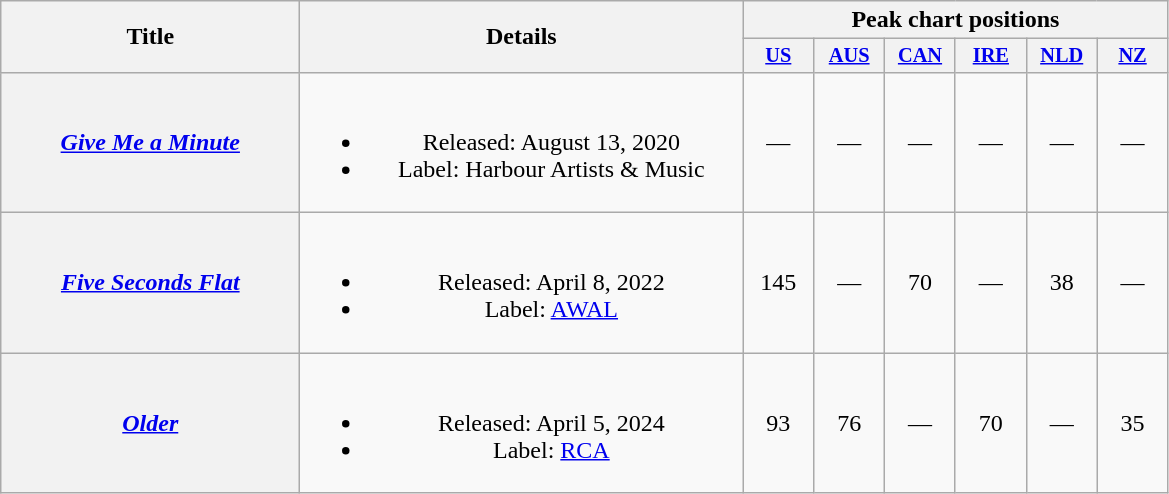<table class="wikitable plainrowheaders" style="text-align:center;">
<tr>
<th scope="col" rowspan="2" style="width:12em;">Title</th>
<th scope="col" rowspan="2" style="width:18em;">Details</th>
<th scope="col" colspan="6">Peak chart positions</th>
</tr>
<tr>
<th scope="col" style="width:3em;font-size:85%;"><a href='#'>US</a><br></th>
<th scope="col" style="width:3em;font-size:85%;"><a href='#'>AUS</a><br></th>
<th scope="col" style="width:3em;font-size:85%;"><a href='#'>CAN</a><br></th>
<th scope="col" style="width:3em;font-size:85%;"><a href='#'>IRE</a><br></th>
<th scope="col" style="width:3em;font-size:85%;"><a href='#'>NLD</a><br></th>
<th scope="col" style="width:3em;font-size:85%;"><a href='#'>NZ</a><br></th>
</tr>
<tr>
<th scope="row"><em><a href='#'>Give Me a Minute</a></em></th>
<td><br><ul><li>Released: August 13, 2020</li><li>Label: Harbour Artists & Music</li></ul></td>
<td>—</td>
<td>—</td>
<td>—</td>
<td>—</td>
<td>—</td>
<td>—</td>
</tr>
<tr>
<th scope="row"><em><a href='#'>Five Seconds Flat</a></em></th>
<td><br><ul><li>Released: April 8, 2022</li><li>Label: <a href='#'>AWAL</a></li></ul></td>
<td>145</td>
<td>—</td>
<td>70</td>
<td>—</td>
<td>38</td>
<td>—</td>
</tr>
<tr>
<th scope="row"><em><a href='#'>Older</a></em></th>
<td><br><ul><li>Released: April 5, 2024</li><li>Label: <a href='#'>RCA</a></li></ul></td>
<td>93</td>
<td>76</td>
<td>—</td>
<td>70</td>
<td>—</td>
<td>35</td>
</tr>
</table>
